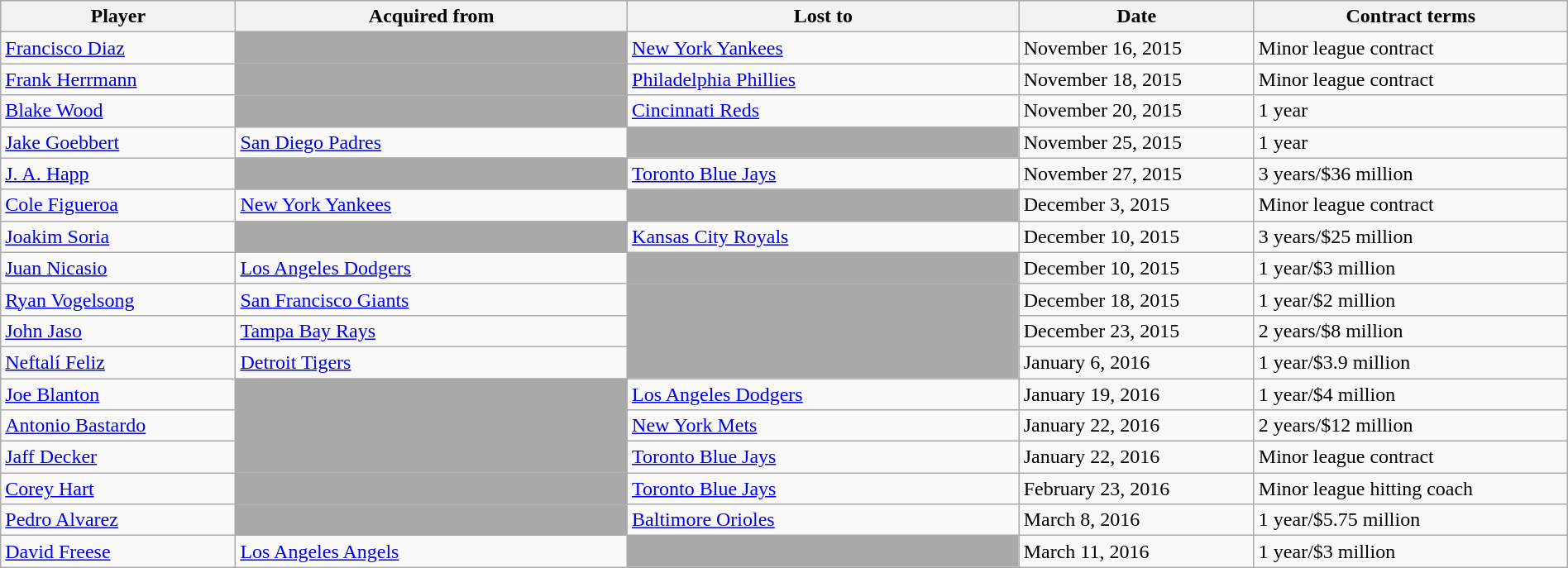<table class="wikitable" style="width:100%;">
<tr style="text-align:center; background:#ddd;">
<th style="width:15%;">Player</th>
<th style="width:25%;">Acquired from</th>
<th style="width:25%;">Lost to</th>
<th style="width:15%;">Date</th>
<th style="width:20%;">Contract terms</th>
</tr>
<tr>
<td><a href='#'>Francisco Diaz</a></td>
<td style="background:darkgray;"></td>
<td><a href='#'>New York Yankees</a></td>
<td>November 16, 2015</td>
<td>Minor league contract</td>
</tr>
<tr>
<td><a href='#'>Frank Herrmann</a></td>
<td style="background:darkgray;"></td>
<td><a href='#'>Philadelphia Phillies</a></td>
<td>November 18, 2015</td>
<td>Minor league contract</td>
</tr>
<tr>
<td><a href='#'>Blake Wood</a></td>
<td style="background:darkgray;"></td>
<td><a href='#'>Cincinnati Reds</a></td>
<td>November 20, 2015</td>
<td>1 year</td>
</tr>
<tr>
<td><a href='#'>Jake Goebbert</a></td>
<td><a href='#'>San Diego Padres</a></td>
<td style="background:darkgray;"></td>
<td>November 25, 2015</td>
<td>1 year</td>
</tr>
<tr>
<td><a href='#'>J. A. Happ</a></td>
<td style="background:darkgray;"></td>
<td><a href='#'>Toronto Blue Jays</a></td>
<td>November 27, 2015</td>
<td>3 years/$36 million</td>
</tr>
<tr>
<td><a href='#'>Cole Figueroa</a></td>
<td><a href='#'>New York Yankees</a></td>
<td style="background:darkgray;"></td>
<td>December 3, 2015</td>
<td>Minor league contract</td>
</tr>
<tr>
<td><a href='#'>Joakim Soria</a></td>
<td style="background:darkgray;"></td>
<td><a href='#'>Kansas City Royals</a></td>
<td>December 10, 2015</td>
<td>3 years/$25 million</td>
</tr>
<tr>
<td><a href='#'>Juan Nicasio</a></td>
<td><a href='#'>Los Angeles Dodgers</a></td>
<td style="background:darkgray;"></td>
<td>December 10, 2015</td>
<td>1 year/$3 million</td>
</tr>
<tr>
<td><a href='#'>Ryan Vogelsong</a></td>
<td><a href='#'>San Francisco Giants</a></td>
<td style="background:darkgray;"></td>
<td>December 18, 2015</td>
<td>1 year/$2 million</td>
</tr>
<tr>
<td><a href='#'>John Jaso</a></td>
<td><a href='#'>Tampa Bay Rays</a></td>
<td style="background:darkgray;"></td>
<td>December 23, 2015</td>
<td>2 years/$8 million</td>
</tr>
<tr>
<td><a href='#'>Neftalí Feliz</a></td>
<td><a href='#'>Detroit Tigers</a></td>
<td style="background:darkgray;"></td>
<td>January 6, 2016</td>
<td>1 year/$3.9 million</td>
</tr>
<tr>
<td><a href='#'>Joe Blanton</a></td>
<td style="background:darkgray;"></td>
<td><a href='#'>Los Angeles Dodgers</a></td>
<td>January 19, 2016</td>
<td>1 year/$4 million</td>
</tr>
<tr>
<td><a href='#'>Antonio Bastardo</a></td>
<td style="background:darkgray;"></td>
<td><a href='#'>New York Mets</a></td>
<td>January 22, 2016</td>
<td>2 years/$12 million</td>
</tr>
<tr>
<td><a href='#'>Jaff Decker</a></td>
<td style="background:darkgray;"></td>
<td><a href='#'>Toronto Blue Jays</a></td>
<td>January 22, 2016</td>
<td>Minor league contract</td>
</tr>
<tr>
<td><a href='#'>Corey Hart</a></td>
<td style="background:darkgray;"></td>
<td><a href='#'>Toronto Blue Jays</a></td>
<td>February 23, 2016</td>
<td>Minor league hitting coach</td>
</tr>
<tr>
<td><a href='#'>Pedro Alvarez</a></td>
<td style="background:darkgray;"></td>
<td><a href='#'>Baltimore Orioles</a></td>
<td>March 8, 2016</td>
<td>1 year/$5.75 million</td>
</tr>
<tr>
<td><a href='#'>David Freese</a></td>
<td><a href='#'>Los Angeles Angels</a></td>
<td style="background:darkgray;"></td>
<td>March 11, 2016</td>
<td>1 year/$3 million</td>
</tr>
</table>
